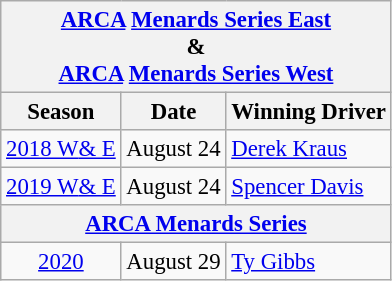<table class="wikitable" style="font-size: 95%;">
<tr>
<th colspan=3><a href='#'>ARCA</a> <a href='#'>Menards Series East</a><br>&<br><a href='#'>ARCA</a> <a href='#'>Menards Series West</a></th>
</tr>
<tr>
<th>Season</th>
<th>Date</th>
<th>Winning Driver</th>
</tr>
<tr>
<td align=center><a href='#'>2018 W</a><a href='#'>& E</a></td>
<td>August 24</td>
<td> <a href='#'>Derek Kraus</a></td>
</tr>
<tr>
<td align=center><a href='#'>2019 W</a><a href='#'>& E</a></td>
<td>August 24</td>
<td> <a href='#'>Spencer Davis</a></td>
</tr>
<tr>
<th colspan="3"><a href='#'>ARCA Menards Series</a></th>
</tr>
<tr>
<td align=center><a href='#'>2020</a></td>
<td>August 29</td>
<td> <a href='#'>Ty Gibbs</a></td>
</tr>
</table>
